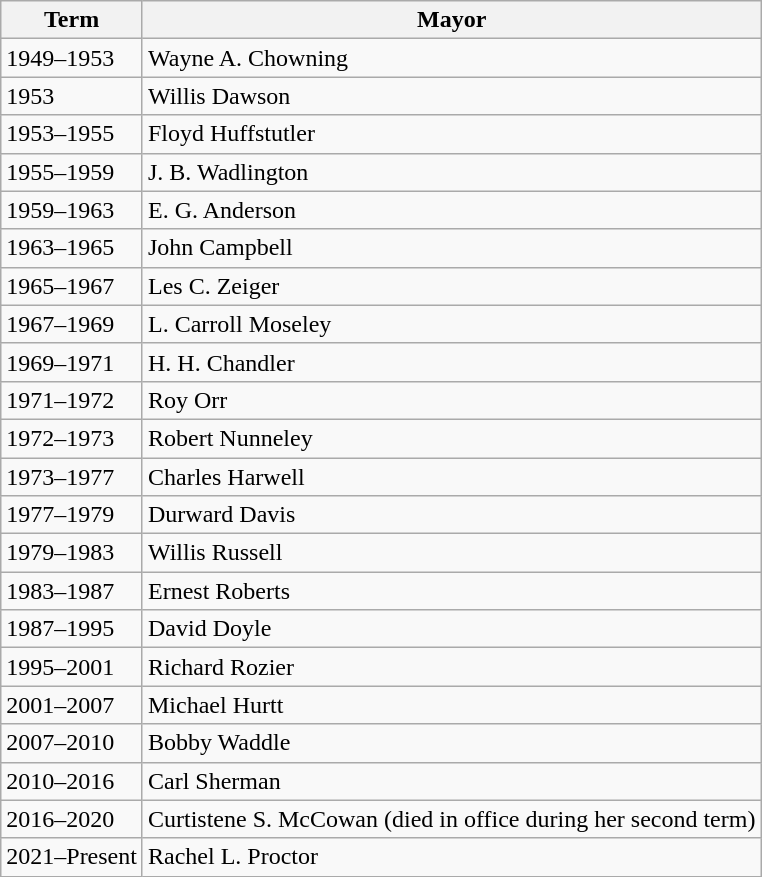<table class="wikitable">
<tr>
<th>Term</th>
<th>Mayor</th>
</tr>
<tr>
<td>1949–1953</td>
<td>Wayne A. Chowning</td>
</tr>
<tr>
<td>1953</td>
<td>Willis Dawson</td>
</tr>
<tr>
<td>1953–1955</td>
<td>Floyd Huffstutler</td>
</tr>
<tr>
<td>1955–1959</td>
<td>J. B. Wadlington</td>
</tr>
<tr>
<td>1959–1963</td>
<td>E. G. Anderson</td>
</tr>
<tr>
<td>1963–1965</td>
<td>John Campbell</td>
</tr>
<tr>
<td>1965–1967</td>
<td>Les C. Zeiger</td>
</tr>
<tr>
<td>1967–1969</td>
<td>L. Carroll Moseley</td>
</tr>
<tr>
<td>1969–1971</td>
<td>H. H. Chandler</td>
</tr>
<tr>
<td>1971–1972</td>
<td>Roy Orr</td>
</tr>
<tr>
<td>1972–1973</td>
<td>Robert Nunneley</td>
</tr>
<tr>
<td>1973–1977</td>
<td>Charles Harwell</td>
</tr>
<tr>
<td>1977–1979</td>
<td>Durward Davis</td>
</tr>
<tr>
<td>1979–1983</td>
<td>Willis Russell</td>
</tr>
<tr>
<td>1983–1987</td>
<td>Ernest Roberts</td>
</tr>
<tr>
<td>1987–1995</td>
<td>David Doyle</td>
</tr>
<tr>
<td>1995–2001</td>
<td>Richard Rozier</td>
</tr>
<tr>
<td>2001–2007</td>
<td>Michael Hurtt</td>
</tr>
<tr>
<td>2007–2010</td>
<td>Bobby Waddle</td>
</tr>
<tr>
<td>2010–2016</td>
<td>Carl Sherman</td>
</tr>
<tr>
<td>2016–2020</td>
<td>Curtistene S. McCowan (died in office during her second term)</td>
</tr>
<tr>
<td>2021–Present</td>
<td>Rachel L. Proctor</td>
</tr>
</table>
